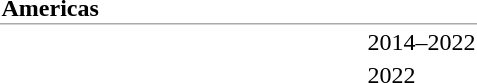<table>
<tr>
<td colspan=2 style="border-bottom: 1px solid #aaa"><strong>Americas</strong></td>
</tr>
<tr>
<td style="width:15em"></td>
<td>2014–2022</td>
</tr>
<tr>
<td style="width:15em"></td>
<td>2022</td>
</tr>
</table>
